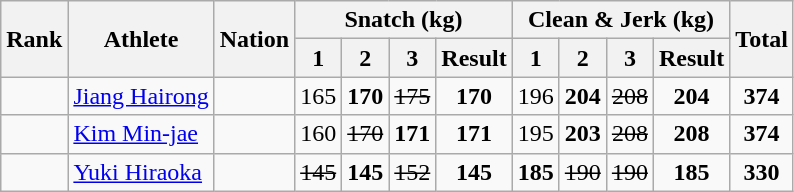<table class="wikitable sortable" style="text-align:center;">
<tr>
<th rowspan=2>Rank</th>
<th rowspan=2>Athlete</th>
<th rowspan=2>Nation</th>
<th colspan=4>Snatch (kg)</th>
<th colspan=4>Clean & Jerk (kg)</th>
<th rowspan=2>Total</th>
</tr>
<tr>
<th>1</th>
<th>2</th>
<th>3</th>
<th>Result</th>
<th>1</th>
<th>2</th>
<th>3</th>
<th>Result</th>
</tr>
<tr>
<td></td>
<td align=left><a href='#'>Jiang Hairong</a></td>
<td align=left></td>
<td>165</td>
<td><strong>170</strong></td>
<td><s>175</s></td>
<td><strong>170</strong></td>
<td>196</td>
<td><strong>204</strong></td>
<td><s>208</s></td>
<td><strong>204</strong></td>
<td><strong>374</strong></td>
</tr>
<tr>
<td></td>
<td align=left><a href='#'>Kim Min-jae</a></td>
<td align=left></td>
<td>160</td>
<td><s>170</s></td>
<td><strong>171</strong></td>
<td><strong>171</strong></td>
<td>195</td>
<td><strong>203</strong></td>
<td><s>208</s></td>
<td><strong>208</strong></td>
<td><strong>374</strong></td>
</tr>
<tr>
<td></td>
<td align=left><a href='#'>Yuki Hiraoka</a></td>
<td align=left></td>
<td><s>145</s></td>
<td><strong>145</strong></td>
<td><s>152</s></td>
<td><strong>145</strong></td>
<td><strong>185</strong></td>
<td><s>190</s></td>
<td><s>190</s></td>
<td><strong>185</strong></td>
<td><strong>330</strong></td>
</tr>
</table>
